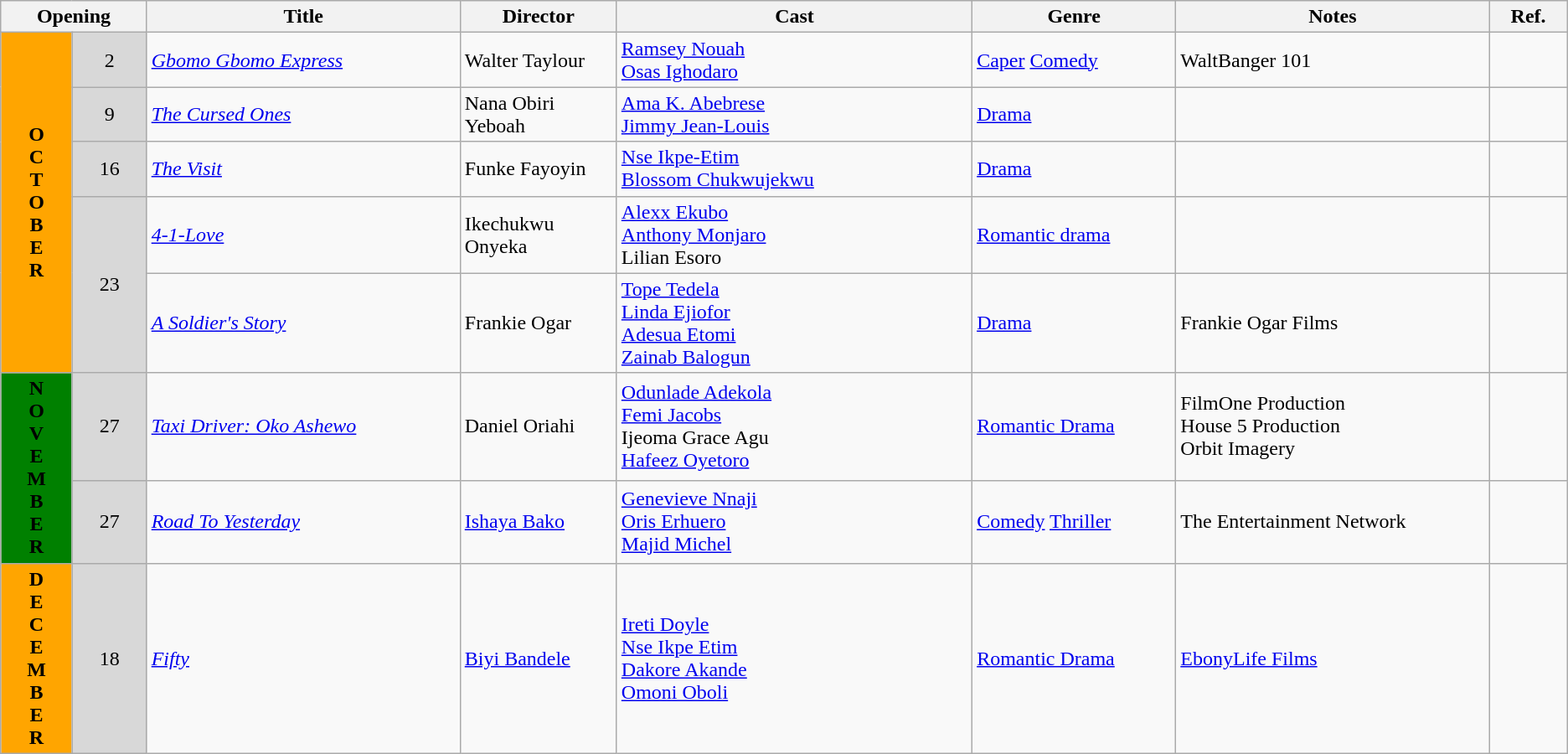<table class="wikitable">
<tr>
<th colspan="2">Opening</th>
<th style="width:20%;">Title</th>
<th style="width:10%;">Director</th>
<th>Cast</th>
<th style="width:13%">Genre</th>
<th style="width:20%">Notes</th>
<th>Ref.</th>
</tr>
<tr>
<td rowspan=5 style="text-align:center; background:orange; textcolor:#000;"><strong>O<br>C<br>T<br>O<br>B<br>E<br>R<br></strong></td>
<td rowspan=1 style="text-align:center; background:#d8d8d8; textcolor:#000;">2</td>
<td><em><a href='#'>Gbomo Gbomo Express</a></em></td>
<td>Walter Taylour</td>
<td><a href='#'>Ramsey Nouah</a><br><a href='#'>Osas Ighodaro</a></td>
<td><a href='#'>Caper</a> <a href='#'>Comedy</a></td>
<td>WaltBanger 101</td>
<td></td>
</tr>
<tr>
<td rowspan=1 style="text-align:center; background:#d8d8d8; textcolor:#000;">9</td>
<td><em><a href='#'>The Cursed Ones</a></em></td>
<td>Nana Obiri Yeboah</td>
<td><a href='#'>Ama K. Abebrese</a><br><a href='#'>Jimmy Jean-Louis</a></td>
<td><a href='#'>Drama</a></td>
<td></td>
<td></td>
</tr>
<tr>
<td rowspan=1 style="text-align:center; background:#d8d8d8; textcolor:#000;">16</td>
<td><em><a href='#'>The Visit</a></em></td>
<td>Funke Fayoyin</td>
<td><a href='#'>Nse Ikpe-Etim</a> <br><a href='#'>Blossom Chukwujekwu</a></td>
<td><a href='#'>Drama</a></td>
<td></td>
<td></td>
</tr>
<tr>
<td rowspan=2 style="text-align:center; background:#d8d8d8; textcolor:#000;">23</td>
<td><em><a href='#'>4-1-Love</a></em></td>
<td>Ikechukwu Onyeka</td>
<td><a href='#'>Alexx Ekubo</a><br><a href='#'>Anthony Monjaro</a> <br>Lilian Esoro</td>
<td><a href='#'>Romantic drama</a></td>
<td></td>
<td></td>
</tr>
<tr>
<td><em><a href='#'>A Soldier's Story</a></em></td>
<td>Frankie Ogar</td>
<td><a href='#'>Tope Tedela</a><br><a href='#'>Linda Ejiofor</a> <br><a href='#'>Adesua Etomi</a><br><a href='#'>Zainab Balogun</a></td>
<td><a href='#'>Drama</a></td>
<td>Frankie Ogar Films</td>
<td></td>
</tr>
<tr>
<td rowspan=2 style="text-align:center; background:green; textcolor:#000;"><strong>N<br>O<br>V<br>E<br>M<br>B<br>E<br>R<br></strong></td>
<td rowspan=1 style="text-align:center; background:#d8d8d8; textcolor:#000;">27</td>
<td><em><a href='#'>Taxi Driver: Oko Ashewo</a></em></td>
<td>Daniel Oriahi</td>
<td><a href='#'>Odunlade Adekola</a><br><a href='#'>Femi Jacobs</a><br>Ijeoma Grace Agu<br><a href='#'>Hafeez Oyetoro</a></td>
<td><a href='#'>Romantic Drama</a></td>
<td>FilmOne Production <br> House 5 Production <br> Orbit Imagery</td>
<td></td>
</tr>
<tr>
<td rowspan=1 style="text-align:center; background:#d8d8d8; textcolor:#000;">27</td>
<td><em><a href='#'>Road To Yesterday</a></em></td>
<td><a href='#'>Ishaya Bako</a></td>
<td><a href='#'>Genevieve Nnaji</a><br><a href='#'>Oris Erhuero</a><br><a href='#'>Majid Michel</a></td>
<td><a href='#'>Comedy</a> <a href='#'>Thriller</a></td>
<td>The Entertainment Network</td>
<td></td>
</tr>
<tr>
<td rowspan=1 style="text-align:center; background:orange; textcolor:#000;"><strong>D<br>E<br>C<br>E<br>M<br>B<br>E<br>R<br></strong></td>
<td rowspan=1 style="text-align:center; background:#d8d8d8; textcolor:#000;">18</td>
<td><em><a href='#'>Fifty</a></em></td>
<td><a href='#'>Biyi Bandele</a></td>
<td><a href='#'>Ireti Doyle</a><br><a href='#'>Nse Ikpe Etim</a><br><a href='#'>Dakore Akande</a><br><a href='#'>Omoni Oboli</a></td>
<td><a href='#'>Romantic Drama</a></td>
<td><a href='#'>EbonyLife Films</a></td>
<td></td>
</tr>
</table>
